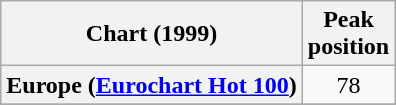<table class="wikitable sortable plainrowheaders" style="text-align:center">
<tr>
<th>Chart (1999)</th>
<th>Peak<br>position</th>
</tr>
<tr>
<th scope="row">Europe (<a href='#'>Eurochart Hot 100</a>)</th>
<td>78</td>
</tr>
<tr>
</tr>
<tr>
</tr>
<tr>
</tr>
<tr>
</tr>
</table>
